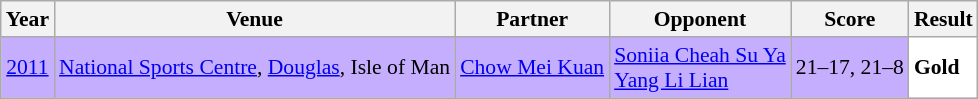<table class="sortable wikitable" style="font-size: 90%;">
<tr>
<th>Year</th>
<th>Venue</th>
<th>Partner</th>
<th>Opponent</th>
<th>Score</th>
<th>Result</th>
</tr>
<tr style="background:#C6AEFF">
<td align="center"><a href='#'>2011</a></td>
<td align="left"><a href='#'>National Sports Centre</a>, <a href='#'>Douglas</a>, Isle of Man</td>
<td align="left"> <a href='#'>Chow Mei Kuan</a></td>
<td align="left"> <a href='#'>Soniia Cheah Su Ya</a><br> <a href='#'>Yang Li Lian</a></td>
<td align="left">21–17, 21–8</td>
<td style="text-align:left; background:white"> <strong>Gold</strong></td>
</tr>
</table>
